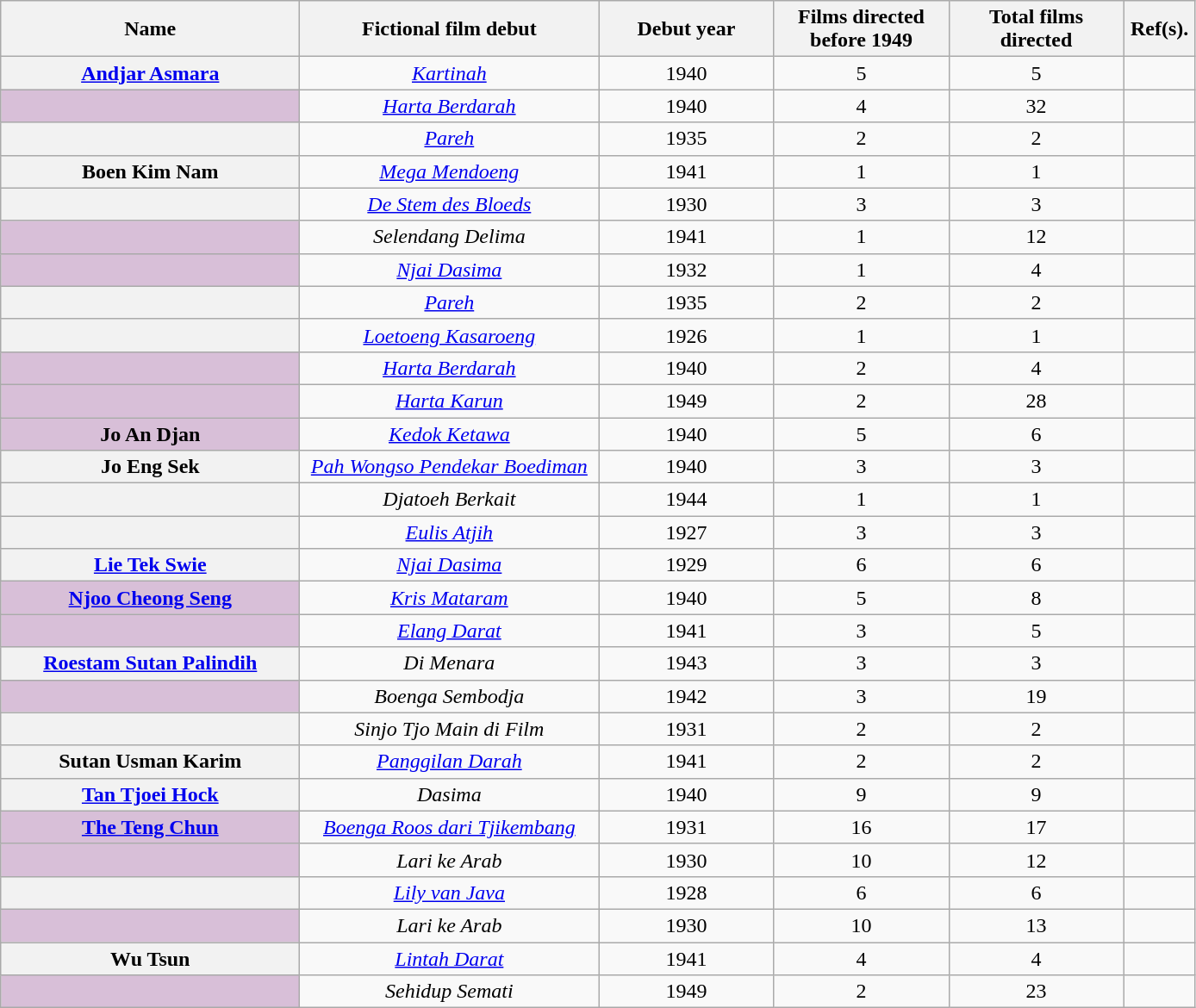<table class="wikitable plainrowheaders sortable" style="text-align: center;">
<tr>
<th scope="col" style="width:14em;" class="sortable">Name</th>
<th scope="col" style="width:14em;" class="sortable">Fictional film debut</th>
<th scope="col" style="width:8em;" class="sortable">Debut year</th>
<th scope="col" style="width:8em;" class="sortable">Films directed before 1949</th>
<th scope="col" style="width:8em;" class="sortable">Total films directed</th>
<th scope="col" style="width:3em;" class="unsortable">Ref(s).</th>
</tr>
<tr>
<th scope="row"><a href='#'>Andjar Asmara</a></th>
<td><em><a href='#'>Kartinah</a></em></td>
<td>1940</td>
<td>5</td>
<td>5</td>
<td></td>
</tr>
<tr>
<th scope="row" style="background-color: #D8BFD8;"> </th>
<td><em><a href='#'>Harta Berdarah</a></em></td>
<td>1940</td>
<td>4</td>
<td>32</td>
<td></td>
</tr>
<tr>
<th scope="row"></th>
<td><em><a href='#'>Pareh</a></em></td>
<td>1935</td>
<td>2</td>
<td>2</td>
<td></td>
</tr>
<tr>
<th scope="row">Boen Kim Nam</th>
<td><em><a href='#'>Mega Mendoeng</a></em></td>
<td>1941</td>
<td>1</td>
<td>1</td>
<td></td>
</tr>
<tr>
<th scope="row"></th>
<td><em><a href='#'>De Stem des Bloeds</a></em></td>
<td>1930</td>
<td>3</td>
<td>3</td>
<td></td>
</tr>
<tr>
<th scope="row" style="background-color: #D8BFD8;"> </th>
<td><em>Selendang Delima</em></td>
<td>1941</td>
<td>1</td>
<td>12</td>
<td></td>
</tr>
<tr>
<th scope="row" style="background-color: #D8BFD8;"> </th>
<td><em><a href='#'>Njai Dasima</a></em></td>
<td>1932</td>
<td>1</td>
<td>4</td>
<td></td>
</tr>
<tr>
<th scope="row"></th>
<td><em><a href='#'>Pareh</a></em></td>
<td>1935</td>
<td>2</td>
<td>2</td>
<td></td>
</tr>
<tr>
<th scope="row"></th>
<td><em><a href='#'>Loetoeng Kasaroeng</a></em></td>
<td>1926</td>
<td>1</td>
<td>1</td>
<td></td>
</tr>
<tr>
<th scope="row" style="background-color: #D8BFD8;"> </th>
<td><em><a href='#'>Harta Berdarah</a></em></td>
<td>1940</td>
<td>2</td>
<td>4</td>
<td></td>
</tr>
<tr>
<th scope="row" style="background-color: #D8BFD8;"> </th>
<td><em><a href='#'>Harta Karun</a></em></td>
<td>1949</td>
<td>2</td>
<td>28</td>
<td></td>
</tr>
<tr>
<th scope="row" style="background-color: #D8BFD8;">Jo An Djan </th>
<td><em><a href='#'>Kedok Ketawa</a></em></td>
<td>1940</td>
<td>5</td>
<td>6</td>
<td></td>
</tr>
<tr>
<th scope="row">Jo Eng Sek</th>
<td><em><a href='#'>Pah Wongso Pendekar Boediman</a></em></td>
<td>1940</td>
<td>3</td>
<td>3</td>
<td></td>
</tr>
<tr>
<th scope="row"></th>
<td><em>Djatoeh Berkait</em></td>
<td>1944</td>
<td>1</td>
<td>1</td>
<td></td>
</tr>
<tr>
<th scope="row"></th>
<td><em><a href='#'>Eulis Atjih</a></em></td>
<td>1927</td>
<td>3</td>
<td>3</td>
<td></td>
</tr>
<tr>
<th scope="row"><a href='#'>Lie Tek Swie</a></th>
<td><em><a href='#'>Njai Dasima</a></em></td>
<td>1929</td>
<td>6</td>
<td>6</td>
<td></td>
</tr>
<tr>
<th scope="row" style="background-color: #D8BFD8;"><a href='#'>Njoo Cheong Seng</a> </th>
<td><em><a href='#'>Kris Mataram</a></em></td>
<td>1940</td>
<td>5</td>
<td>8</td>
<td></td>
</tr>
<tr>
<th scope="row" style="background-color: #D8BFD8;"> </th>
<td><em><a href='#'>Elang Darat</a></em></td>
<td>1941</td>
<td>3</td>
<td>5</td>
<td></td>
</tr>
<tr>
<th scope="row"><a href='#'>Roestam Sutan Palindih</a></th>
<td><em>Di Menara</em></td>
<td>1943</td>
<td>3</td>
<td>3</td>
<td></td>
</tr>
<tr>
<th scope="row" style="background-color: #D8BFD8;"> </th>
<td><em>Boenga Sembodja</em></td>
<td>1942</td>
<td>3</td>
<td>19</td>
<td></td>
</tr>
<tr>
<th scope="row"></th>
<td><em>Sinjo Tjo Main di Film</em></td>
<td>1931</td>
<td>2</td>
<td>2</td>
<td></td>
</tr>
<tr>
<th scope="row">Sutan Usman Karim</th>
<td><em><a href='#'>Panggilan Darah</a></em></td>
<td>1941</td>
<td>2</td>
<td>2</td>
<td></td>
</tr>
<tr>
<th scope="row"><a href='#'>Tan Tjoei Hock</a></th>
<td><em>Dasima</em></td>
<td>1940</td>
<td>9</td>
<td>9</td>
<td></td>
</tr>
<tr>
<th scope="row" style="background-color: #D8BFD8;"><a href='#'>The Teng Chun</a> </th>
<td><em><a href='#'>Boenga Roos dari Tjikembang</a></em></td>
<td>1931</td>
<td>16</td>
<td>17</td>
<td></td>
</tr>
<tr>
<th scope="row" style="background-color: #D8BFD8;"> </th>
<td><em>Lari ke Arab</em></td>
<td>1930</td>
<td>10</td>
<td>12</td>
<td></td>
</tr>
<tr>
<th scope="row"></th>
<td><em><a href='#'>Lily van Java</a></em></td>
<td>1928</td>
<td>6</td>
<td>6</td>
<td></td>
</tr>
<tr>
<th scope="row" style="background-color: #D8BFD8;"> </th>
<td><em>Lari ke Arab</em></td>
<td>1930</td>
<td>10</td>
<td>13</td>
<td></td>
</tr>
<tr>
<th scope="row">Wu Tsun</th>
<td><em><a href='#'>Lintah Darat</a></em></td>
<td>1941</td>
<td>4</td>
<td>4</td>
<td></td>
</tr>
<tr>
<th scope="row" style="background-color: #D8BFD8;"> </th>
<td><em>Sehidup Semati</em></td>
<td>1949</td>
<td>2</td>
<td>23</td>
<td></td>
</tr>
</table>
